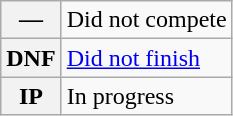<table class="wikitable">
<tr>
<th scope="row">—</th>
<td>Did not compete</td>
</tr>
<tr>
<th scope="row">DNF</th>
<td><a href='#'>Did not finish</a></td>
</tr>
<tr>
<th scope="row">IP</th>
<td>In progress</td>
</tr>
</table>
